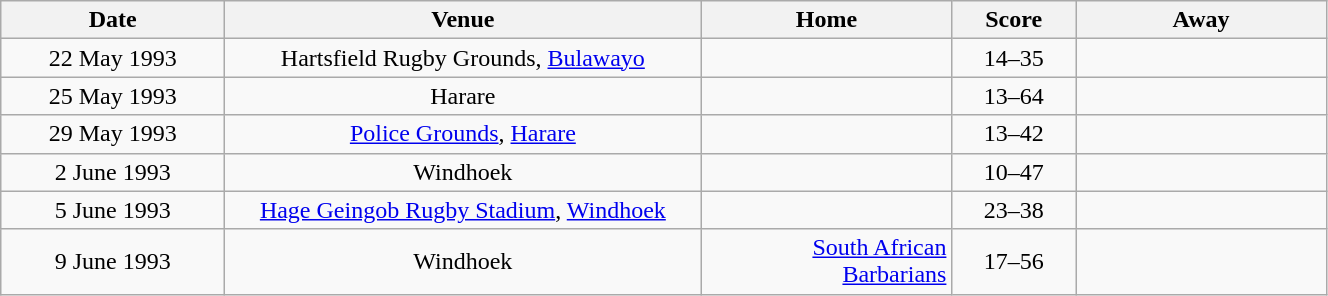<table class="wikitable" style="text-align:center">
<tr>
<th style="width:142px">Date</th>
<th scope="col" style="width:310px">Venue</th>
<th style="width:160px">Home</th>
<th style="width:75px">Score</th>
<th style="width:160px">Away</th>
</tr>
<tr>
<td>22 May 1993</td>
<td>Hartsfield Rugby Grounds, <a href='#'>Bulawayo</a></td>
<td style="text-align:right"></td>
<td>14–35</td>
<td style="text-align:left"><strong></strong></td>
</tr>
<tr>
<td>25 May 1993</td>
<td>Harare</td>
<td style="text-align:right"></td>
<td>13–64</td>
<td style="text-align:left"><strong></strong></td>
</tr>
<tr>
<td>29 May 1993</td>
<td><a href='#'>Police Grounds</a>, <a href='#'>Harare</a></td>
<td style="text-align:right"></td>
<td>13–42</td>
<td style="text-align:left"><strong></strong></td>
</tr>
<tr>
<td>2 June 1993</td>
<td>Windhoek</td>
<td style="text-align:right"></td>
<td>10–47</td>
<td style="text-align:left"><strong></strong></td>
</tr>
<tr>
<td>5 June 1993</td>
<td><a href='#'>Hage Geingob Rugby Stadium</a>, <a href='#'>Windhoek</a></td>
<td style="text-align:right"></td>
<td>23–38</td>
<td style="text-align:left"><strong></strong></td>
</tr>
<tr>
<td>9 June 1993</td>
<td>Windhoek</td>
<td style="text-align:right"><a href='#'>South African Barbarians</a></td>
<td>17–56</td>
<td style="text-align:left"><strong></strong></td>
</tr>
</table>
